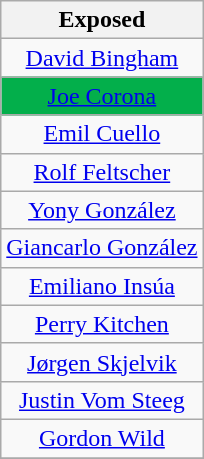<table class="wikitable" style="text-align:center">
<tr>
<th>Exposed</th>
</tr>
<tr>
<td><a href='#'>David Bingham</a></td>
</tr>
<tr>
<td style="background: #03AF4B"><a href='#'>Joe Corona</a></td>
</tr>
<tr>
<td><a href='#'>Emil Cuello</a></td>
</tr>
<tr>
<td><a href='#'>Rolf Feltscher</a></td>
</tr>
<tr>
<td><a href='#'>Yony González</a></td>
</tr>
<tr>
<td><a href='#'>Giancarlo González</a></td>
</tr>
<tr>
<td><a href='#'>Emiliano Insúa</a></td>
</tr>
<tr>
<td><a href='#'>Perry Kitchen</a></td>
</tr>
<tr>
<td><a href='#'>Jørgen Skjelvik</a></td>
</tr>
<tr>
<td><a href='#'>Justin Vom Steeg</a></td>
</tr>
<tr>
<td><a href='#'>Gordon Wild</a></td>
</tr>
<tr>
</tr>
</table>
